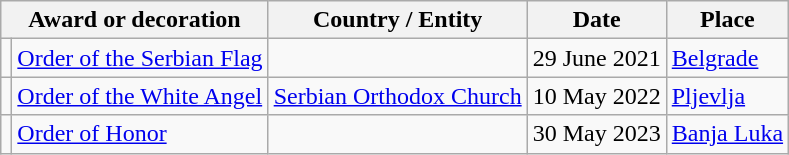<table class="wikitable" style="text-align:left;">
<tr>
<th colspan="2">Award or decoration</th>
<th>Country / Entity</th>
<th>Date</th>
<th>Place</th>
</tr>
<tr>
<td></td>
<td><a href='#'>Order of the Serbian Flag</a></td>
<td></td>
<td>29 June 2021</td>
<td><a href='#'>Belgrade</a></td>
</tr>
<tr>
<td></td>
<td><a href='#'>Order of the White Angel</a></td>
<td> <a href='#'>Serbian Orthodox Church</a></td>
<td>10 May 2022</td>
<td><a href='#'>Pljevlja</a></td>
</tr>
<tr>
<td></td>
<td><a href='#'>Order of Honor</a></td>
<td></td>
<td>30 May 2023</td>
<td><a href='#'>Banja Luka</a></td>
</tr>
</table>
